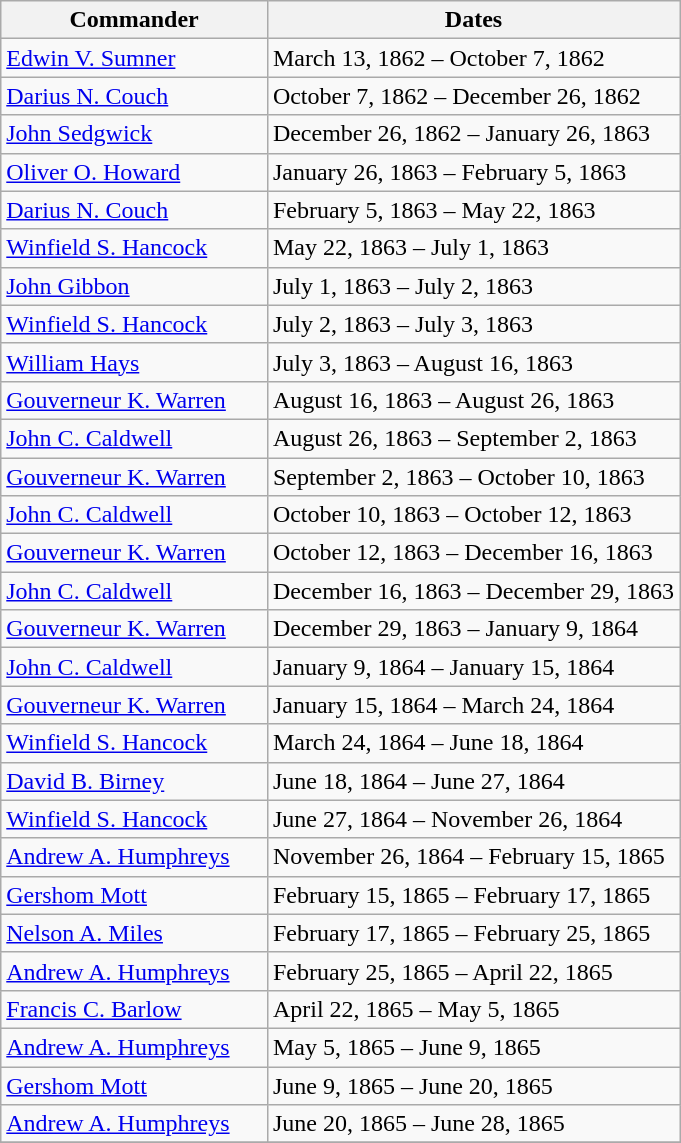<table class="wikitable">
<tr>
<th>Commander</th>
<th>Dates</th>
</tr>
<tr>
<td><a href='#'>Edwin V. Sumner</a></td>
<td>March 13, 1862 – October 7, 1862</td>
</tr>
<tr>
<td><a href='#'>Darius N. Couch</a></td>
<td>October 7, 1862 – December 26, 1862</td>
</tr>
<tr>
<td><a href='#'>John Sedgwick</a></td>
<td>December 26, 1862 – January 26, 1863</td>
</tr>
<tr>
<td><a href='#'>Oliver O. Howard</a></td>
<td>January 26, 1863 – February 5, 1863</td>
</tr>
<tr>
<td><a href='#'>Darius N. Couch</a></td>
<td>February 5, 1863 – May 22, 1863</td>
</tr>
<tr>
<td><a href='#'>Winfield S. Hancock</a></td>
<td>May 22, 1863 – July 1, 1863</td>
</tr>
<tr>
<td><a href='#'>John Gibbon</a></td>
<td>July 1, 1863 – July 2, 1863</td>
</tr>
<tr>
<td><a href='#'>Winfield S. Hancock</a></td>
<td>July 2, 1863 – July 3, 1863</td>
</tr>
<tr>
<td><a href='#'>William Hays</a></td>
<td>July 3, 1863 – August 16, 1863</td>
</tr>
<tr>
<td><a href='#'>Gouverneur K. Warren</a></td>
<td>August 16, 1863 – August 26, 1863</td>
</tr>
<tr>
<td><a href='#'>John C. Caldwell</a></td>
<td>August 26, 1863 – September 2, 1863</td>
</tr>
<tr>
<td><a href='#'>Gouverneur K. Warren</a>      </td>
<td>September 2, 1863 – October 10, 1863</td>
</tr>
<tr>
<td><a href='#'>John C. Caldwell</a></td>
<td>October 10, 1863 – October 12, 1863</td>
</tr>
<tr>
<td><a href='#'>Gouverneur K. Warren</a></td>
<td>October 12, 1863 – December 16, 1863</td>
</tr>
<tr>
<td><a href='#'>John C. Caldwell</a></td>
<td>December 16, 1863 – December 29, 1863</td>
</tr>
<tr>
<td><a href='#'>Gouverneur K. Warren</a></td>
<td>December 29, 1863 – January 9, 1864</td>
</tr>
<tr>
<td><a href='#'>John C. Caldwell</a></td>
<td>January 9, 1864 – January 15, 1864</td>
</tr>
<tr>
<td><a href='#'>Gouverneur K. Warren</a></td>
<td>January 15, 1864 – March 24, 1864</td>
</tr>
<tr>
<td><a href='#'>Winfield S. Hancock</a></td>
<td>March 24, 1864 – June 18, 1864</td>
</tr>
<tr>
<td><a href='#'>David B. Birney</a></td>
<td>June 18, 1864 – June 27, 1864</td>
</tr>
<tr>
<td><a href='#'>Winfield S. Hancock</a></td>
<td>June 27, 1864 – November 26, 1864</td>
</tr>
<tr>
<td><a href='#'>Andrew A. Humphreys</a></td>
<td>November 26, 1864 – February 15, 1865</td>
</tr>
<tr>
<td><a href='#'>Gershom Mott</a></td>
<td>February 15, 1865 – February 17, 1865</td>
</tr>
<tr>
<td><a href='#'>Nelson A. Miles</a></td>
<td>February 17, 1865 – February 25, 1865</td>
</tr>
<tr>
<td><a href='#'>Andrew A. Humphreys</a></td>
<td>February 25, 1865 – April 22, 1865</td>
</tr>
<tr>
<td><a href='#'>Francis C. Barlow</a></td>
<td>April 22, 1865 – May 5, 1865</td>
</tr>
<tr>
<td><a href='#'>Andrew A. Humphreys</a></td>
<td>May 5, 1865 – June 9, 1865</td>
</tr>
<tr>
<td><a href='#'>Gershom Mott</a></td>
<td>June 9, 1865 – June 20, 1865</td>
</tr>
<tr>
<td><a href='#'>Andrew A. Humphreys</a></td>
<td>June 20, 1865 – June 28, 1865</td>
</tr>
<tr>
</tr>
</table>
